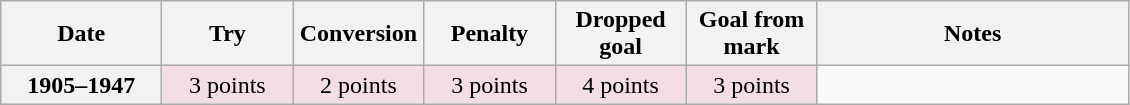<table class="wikitable">
<tr>
<th scope="col" style="width:100px;">Date</th>
<th scope="col" style="width:80px;">Try</th>
<th scope="col" style="width:80px;">Conversion</th>
<th scope="col" style="width:80px;">Penalty</th>
<th scope="col" style="width:80px;">Dropped goal</th>
<th scope="col" style="width:80px;">Goal from mark</th>
<th scope="col" style="width:200px;">Notes<br></th>
</tr>
<tr style="text-align:center;background:#F4DDE7;">
<th>1905–1947</th>
<td>3 points</td>
<td>2 points</td>
<td>3 points</td>
<td>4 points</td>
<td>3 points<br></td>
</tr>
</table>
